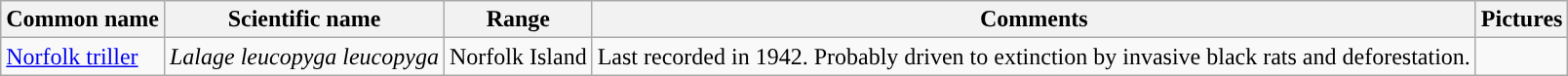<table class="wikitable">
<tr>
<th>Common name</th>
<th>Scientific name</th>
<th>Range</th>
<th class="unsortable">Comments</th>
<th class="unsortable">Pictures</th>
</tr>
<tr>
<td><a href='#'>Norfolk triller</a></td>
<td><em>Lalage leucopyga leucopyga</em></td>
<td>Norfolk Island</td>
<td>Last recorded in 1942. Probably driven to extinction by invasive black rats and deforestation.</td>
<td></td>
</tr>
</table>
